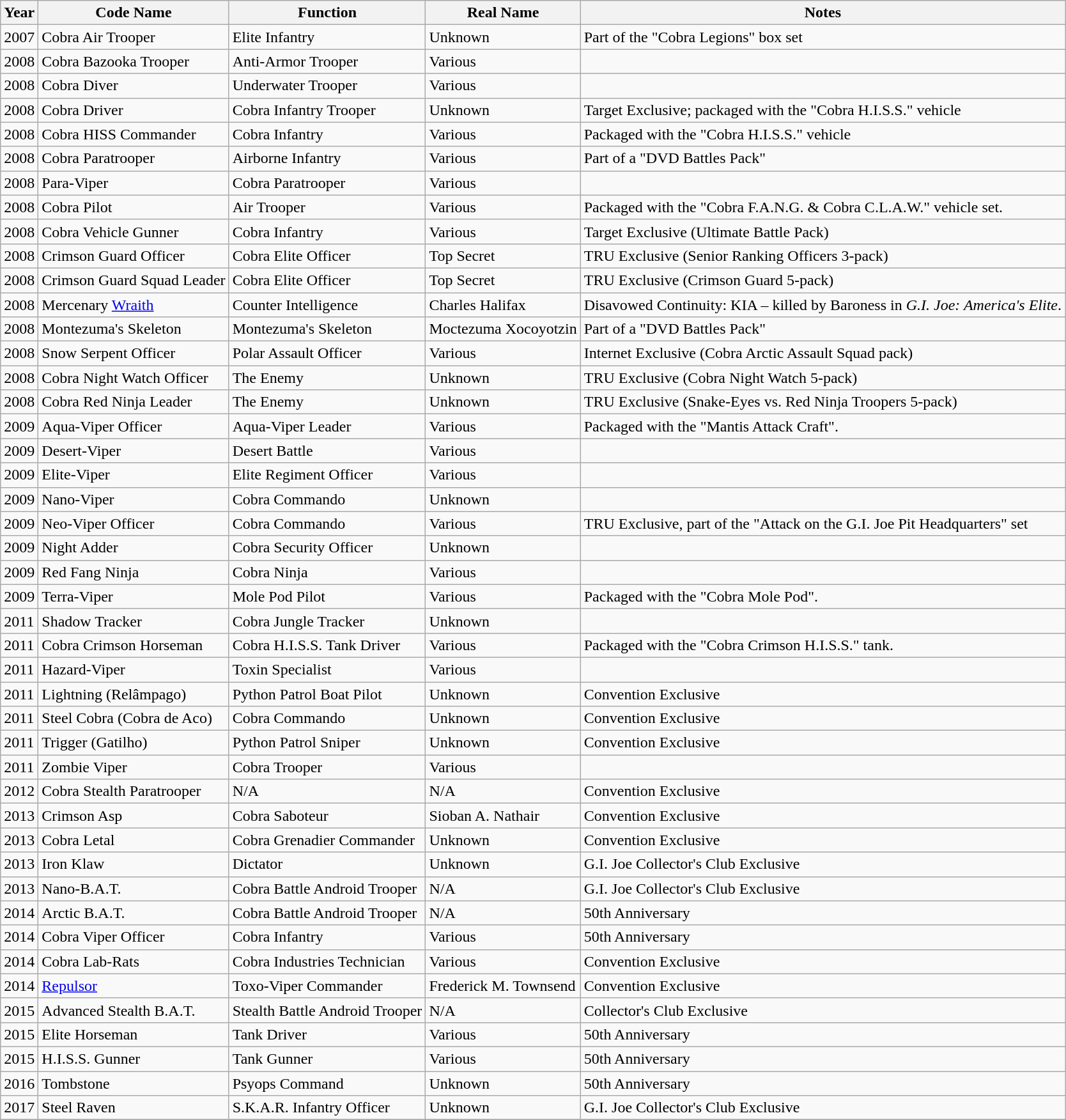<table class="wikitable sortable" align="left" style="margin:auto;">
<tr>
<th>Year</th>
<th>Code Name</th>
<th>Function</th>
<th>Real Name</th>
<th>Notes</th>
</tr>
<tr>
<td>2007</td>
<td>Cobra Air Trooper</td>
<td>Elite Infantry</td>
<td>Unknown</td>
<td>Part of the "Cobra Legions" box set</td>
</tr>
<tr>
<td>2008</td>
<td>Cobra Bazooka Trooper</td>
<td>Anti-Armor Trooper</td>
<td>Various</td>
<td></td>
</tr>
<tr>
<td>2008</td>
<td>Cobra Diver</td>
<td>Underwater Trooper</td>
<td>Various</td>
<td></td>
</tr>
<tr>
<td>2008</td>
<td>Cobra Driver</td>
<td>Cobra Infantry Trooper</td>
<td>Unknown</td>
<td>Target Exclusive; packaged with the "Cobra H.I.S.S." vehicle</td>
</tr>
<tr>
<td>2008</td>
<td>Cobra HISS Commander</td>
<td>Cobra Infantry</td>
<td>Various</td>
<td>Packaged with the "Cobra H.I.S.S." vehicle</td>
</tr>
<tr>
<td>2008</td>
<td>Cobra Paratrooper</td>
<td>Airborne Infantry</td>
<td>Various</td>
<td>Part of a "DVD Battles Pack"</td>
</tr>
<tr>
<td>2008</td>
<td>Para-Viper</td>
<td>Cobra Paratrooper</td>
<td>Various</td>
<td></td>
</tr>
<tr>
<td>2008</td>
<td>Cobra Pilot</td>
<td>Air Trooper</td>
<td>Various</td>
<td>Packaged with the "Cobra F.A.N.G. & Cobra C.L.A.W." vehicle set.</td>
</tr>
<tr>
<td>2008</td>
<td>Cobra Vehicle Gunner</td>
<td>Cobra Infantry</td>
<td>Various</td>
<td>Target Exclusive (Ultimate Battle Pack)</td>
</tr>
<tr>
<td>2008</td>
<td>Crimson Guard Officer</td>
<td>Cobra Elite Officer</td>
<td>Top Secret</td>
<td>TRU Exclusive (Senior Ranking Officers 3-pack)</td>
</tr>
<tr>
<td>2008</td>
<td>Crimson Guard Squad Leader</td>
<td>Cobra Elite Officer</td>
<td>Top Secret</td>
<td>TRU Exclusive (Crimson Guard 5-pack)</td>
</tr>
<tr>
<td>2008</td>
<td>Mercenary <a href='#'>Wraith</a></td>
<td>Counter Intelligence</td>
<td>Charles Halifax</td>
<td>Disavowed Continuity: KIA – killed by Baroness in <em>G.I. Joe: America's Elite</em>.</td>
</tr>
<tr>
<td>2008</td>
<td>Montezuma's Skeleton</td>
<td>Montezuma's Skeleton</td>
<td>Moctezuma Xocoyotzin</td>
<td>Part of a "DVD Battles Pack"</td>
</tr>
<tr>
<td>2008</td>
<td>Snow Serpent Officer</td>
<td>Polar Assault Officer</td>
<td>Various</td>
<td>Internet Exclusive (Cobra Arctic Assault Squad pack)</td>
</tr>
<tr>
<td>2008</td>
<td>Cobra Night Watch Officer</td>
<td>The Enemy</td>
<td>Unknown</td>
<td>TRU Exclusive (Cobra Night Watch 5-pack)</td>
</tr>
<tr>
<td>2008</td>
<td>Cobra Red Ninja Leader</td>
<td>The Enemy</td>
<td>Unknown</td>
<td>TRU Exclusive (Snake-Eyes vs. Red Ninja Troopers 5-pack)</td>
</tr>
<tr>
<td>2009</td>
<td>Aqua-Viper Officer</td>
<td>Aqua-Viper Leader</td>
<td>Various</td>
<td>Packaged with the "Mantis Attack Craft".</td>
</tr>
<tr>
<td>2009</td>
<td>Desert-Viper</td>
<td>Desert Battle</td>
<td>Various</td>
<td></td>
</tr>
<tr>
<td>2009</td>
<td>Elite-Viper</td>
<td>Elite Regiment Officer</td>
<td>Various</td>
<td></td>
</tr>
<tr>
<td>2009</td>
<td>Nano-Viper</td>
<td>Cobra Commando</td>
<td>Unknown</td>
<td></td>
</tr>
<tr>
<td>2009</td>
<td>Neo-Viper Officer</td>
<td>Cobra Commando</td>
<td>Various</td>
<td>TRU Exclusive, part of the "Attack on the G.I. Joe Pit Headquarters" set</td>
</tr>
<tr>
<td>2009</td>
<td>Night Adder</td>
<td>Cobra Security Officer</td>
<td>Unknown</td>
<td></td>
</tr>
<tr>
<td>2009</td>
<td>Red Fang Ninja</td>
<td>Cobra Ninja</td>
<td>Various</td>
<td></td>
</tr>
<tr>
<td>2009</td>
<td>Terra-Viper</td>
<td>Mole Pod Pilot</td>
<td>Various</td>
<td>Packaged with the "Cobra Mole Pod".</td>
</tr>
<tr>
<td>2011</td>
<td>Shadow Tracker</td>
<td>Cobra Jungle Tracker</td>
<td>Unknown</td>
<td></td>
</tr>
<tr>
<td>2011</td>
<td>Cobra Crimson Horseman</td>
<td>Cobra H.I.S.S. Tank Driver</td>
<td>Various</td>
<td>Packaged with the "Cobra Crimson H.I.S.S." tank.</td>
</tr>
<tr>
<td>2011</td>
<td>Hazard-Viper</td>
<td>Toxin Specialist</td>
<td>Various</td>
<td></td>
</tr>
<tr>
<td>2011</td>
<td>Lightning (Relâmpago)</td>
<td>Python Patrol Boat Pilot</td>
<td>Unknown</td>
<td>Convention Exclusive</td>
</tr>
<tr>
<td>2011</td>
<td>Steel Cobra (Cobra de Aco)</td>
<td>Cobra Commando</td>
<td>Unknown</td>
<td>Convention Exclusive</td>
</tr>
<tr>
<td>2011</td>
<td>Trigger (Gatilho)</td>
<td>Python Patrol Sniper</td>
<td>Unknown</td>
<td>Convention Exclusive</td>
</tr>
<tr>
<td>2011</td>
<td>Zombie Viper</td>
<td>Cobra Trooper</td>
<td>Various</td>
<td></td>
</tr>
<tr>
<td>2012</td>
<td>Cobra Stealth Paratrooper</td>
<td>N/A</td>
<td>N/A</td>
<td>Convention Exclusive</td>
</tr>
<tr>
<td>2013</td>
<td>Crimson Asp</td>
<td>Cobra Saboteur</td>
<td>Sioban A. Nathair</td>
<td>Convention Exclusive</td>
</tr>
<tr>
<td>2013</td>
<td>Cobra Letal</td>
<td>Cobra Grenadier Commander</td>
<td>Unknown</td>
<td>Convention Exclusive</td>
</tr>
<tr>
<td>2013</td>
<td>Iron Klaw</td>
<td>Dictator</td>
<td>Unknown</td>
<td>G.I. Joe Collector's Club Exclusive</td>
</tr>
<tr>
<td>2013</td>
<td>Nano-B.A.T.</td>
<td>Cobra Battle Android Trooper</td>
<td>N/A</td>
<td>G.I. Joe Collector's Club Exclusive</td>
</tr>
<tr>
<td>2014</td>
<td>Arctic B.A.T.</td>
<td>Cobra Battle Android Trooper</td>
<td>N/A</td>
<td>50th Anniversary</td>
</tr>
<tr>
<td>2014</td>
<td>Cobra Viper Officer</td>
<td>Cobra Infantry</td>
<td>Various</td>
<td>50th Anniversary</td>
</tr>
<tr>
<td>2014</td>
<td>Cobra Lab-Rats</td>
<td>Cobra Industries Technician</td>
<td>Various</td>
<td>Convention Exclusive</td>
</tr>
<tr>
<td>2014</td>
<td><a href='#'>Repulsor</a></td>
<td>Toxo-Viper Commander</td>
<td>Frederick M. Townsend</td>
<td>Convention Exclusive</td>
</tr>
<tr>
<td>2015</td>
<td>Advanced Stealth B.A.T.</td>
<td>Stealth Battle Android Trooper</td>
<td>N/A</td>
<td>Collector's Club Exclusive</td>
</tr>
<tr>
<td>2015</td>
<td>Elite Horseman</td>
<td>Tank Driver</td>
<td>Various</td>
<td>50th Anniversary</td>
</tr>
<tr>
<td>2015</td>
<td>H.I.S.S. Gunner</td>
<td>Tank Gunner</td>
<td>Various</td>
<td>50th Anniversary</td>
</tr>
<tr>
<td>2016</td>
<td>Tombstone</td>
<td>Psyops Command</td>
<td>Unknown</td>
<td>50th Anniversary</td>
</tr>
<tr>
<td>2017</td>
<td>Steel Raven</td>
<td>S.K.A.R. Infantry Officer</td>
<td>Unknown</td>
<td>G.I. Joe Collector's Club Exclusive</td>
</tr>
<tr>
</tr>
</table>
